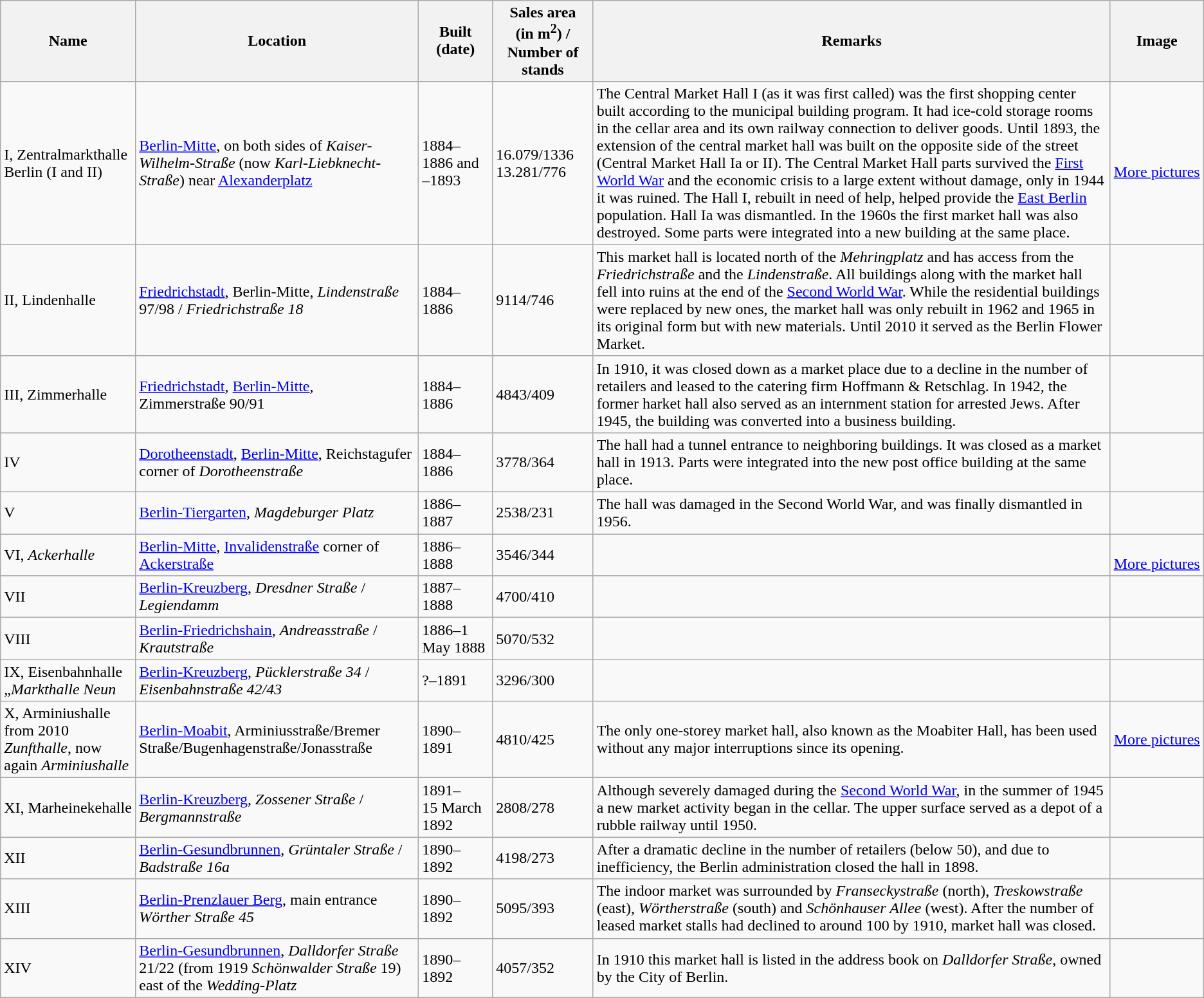<table class="wikitable sortable zebra">
<tr>
<th>Name</th>
<th>Location</th>
<th>Built (date)</th>
<th>Sales area (in m<sup>2</sup>) / Number of stands</th>
<th class="unsortable">Remarks</th>
<th class="unsortable">Image</th>
</tr>
<tr>
<td>I, Zentralmarkthalle Berlin (I and II)</td>
<td><a href='#'>Berlin-Mitte</a>, on both sides of <em>Kaiser-Wilhelm-Straße</em> (now <em>Karl-Liebknecht-Straße</em>) near <a href='#'>Alexanderplatz</a></td>
<td>1884–1886 and –1893</td>
<td>16.079/1336<br>13.281/776</td>
<td>The Central Market Hall I (as it was first called) was the first shopping center built according to the municipal building program. It had ice-cold storage rooms in the cellar area and its own railway connection to deliver goods. Until 1893, the extension of the central market hall was built on the opposite side of the street (Central Market Hall Ia or II). The Central Market Hall parts survived the <a href='#'>First World War</a> and the economic crisis to a large extent without damage, only in 1944 it was ruined. The Hall I, rebuilt in need of help, helped provide the <a href='#'>East Berlin</a> population. Hall Ia was dismantled. In the 1960s the first market hall was also destroyed. Some parts were integrated into a new building at the same place.</td>
<td><br><a href='#'>More pictures</a></td>
</tr>
<tr>
<td>II, Lindenhalle</td>
<td><a href='#'>Friedrichstadt</a>, Berlin-Mitte, <em>Lindenstraße</em> 97/98 / <em>Friedrichstraße 18</em></td>
<td>1884–1886</td>
<td>9114/746</td>
<td>This market hall is located north of the <em>Mehringplatz</em> and has access from the <em>Friedrichstraße</em> and the <em>Lindenstraße</em>. All buildings along with the market hall fell into ruins at the end of the <a href='#'>Second World War</a>. While the residential buildings were replaced by new ones, the market hall was only rebuilt in 1962 and 1965 in its original form but with new materials. Until 2010 it served as the Berlin Flower Market.</td>
<td></td>
</tr>
<tr>
<td>III, Zimmerhalle</td>
<td><a href='#'>Friedrichstadt</a>, <a href='#'>Berlin-Mitte</a>, Zimmerstraße 90/91</td>
<td>1884–1886</td>
<td>4843/409</td>
<td>In 1910, it was closed down as a market place due to a decline in the number of retailers and leased to the catering firm Hoffmann & Retschlag. In 1942, the former harket hall also served as an internment station for arrested Jews. After 1945, the building was converted into a business building.</td>
<td></td>
</tr>
<tr>
<td>IV</td>
<td><a href='#'>Dorotheenstadt</a>, <a href='#'>Berlin-Mitte</a>, Reichstagufer corner of <em>Dorotheenstraße</em></td>
<td>1884–1886</td>
<td>3778/364</td>
<td>The hall had a tunnel entrance to neighboring buildings. It was closed as a market hall in 1913. Parts were integrated into the new post office building at the same place.</td>
<td></td>
</tr>
<tr>
<td>V</td>
<td><a href='#'>Berlin-Tiergarten</a>, <em>Magdeburger Platz</em></td>
<td>1886–1887</td>
<td>2538/231</td>
<td>The hall was damaged in the Second World War, and was finally dismantled in 1956.</td>
<td></td>
</tr>
<tr>
<td>VI, <em>Ackerhalle</em><br></td>
<td><a href='#'>Berlin-Mitte</a>, <a href='#'>Invalidenstraße</a> corner of <a href='#'>Ackerstraße</a></td>
<td>1886–1888</td>
<td>3546/344</td>
<td></td>
<td><br><a href='#'>More pictures</a></td>
</tr>
<tr>
<td>VII</td>
<td><a href='#'>Berlin-Kreuzberg</a>, <em>Dresdner Straße</em> / <em>Legiendamm</em></td>
<td>1887–1888</td>
<td>4700/410</td>
<td></td>
<td></td>
</tr>
<tr>
<td>VIII</td>
<td><a href='#'>Berlin-Friedrichshain</a>, <em>Andreasstraße</em> / <em>Krautstraße</em></td>
<td>1886–1 May 1888</td>
<td>5070/532</td>
<td></td>
<td></td>
</tr>
<tr>
<td>IX, Eisenbahnhalle<br>„<em>Markthalle Neun</em></td>
<td><a href='#'>Berlin-Kreuzberg</a>, <em>Pücklerstraße 34</em> / <em>Eisenbahnstraße 42/43</em></td>
<td>?–1891</td>
<td>3296/300</td>
<td></td>
<td></td>
</tr>
<tr>
<td>X, Arminiushalle<br>from 2010 <em>Zunfthalle</em>, now again <em>Arminiushalle</em><br></td>
<td><a href='#'>Berlin-Moabit</a>, Arminiusstraße/Bremer Straße/Bugenhagenstraße/Jonasstraße</td>
<td>1890–1891</td>
<td>4810/425</td>
<td>The only one-storey market hall, also known as the Moabiter Hall, has been used without any major interruptions since its opening.</td>
<td> <a href='#'>More pictures</a></td>
</tr>
<tr>
<td>XI, Marheinekehalle</td>
<td><a href='#'>Berlin-Kreuzberg</a>, <em>Zossener Straße</em> / <em>Bergmannstraße</em></td>
<td>1891–15 March 1892</td>
<td>2808/278</td>
<td>Although severely damaged during the <a href='#'>Second World War</a>, in the summer of 1945 a new market activity began in the cellar. The upper surface served as a depot of a rubble railway until 1950.</td>
<td><br><br></td>
</tr>
<tr>
<td>XII</td>
<td><a href='#'>Berlin-Gesundbrunnen</a>, <em>Grüntaler Straße</em> / <em>Badstraße 16a</em></td>
<td>1890–1892</td>
<td>4198/273</td>
<td>After a dramatic decline in the number of retailers (below 50), and due to inefficiency, the Berlin administration closed the hall in 1898.</td>
<td></td>
</tr>
<tr>
<td>XIII</td>
<td><a href='#'>Berlin-Prenzlauer Berg</a>, main entrance <em>Wörther Straße 45</em></td>
<td>1890–1892</td>
<td>5095/393</td>
<td>The indoor market was surrounded by <em>Franseckystraße</em> (north), <em>Treskowstraße</em> (east), <em>Wörtherstraße</em> (south) and <em>Schönhauser Allee</em> (west). After the number of leased market stalls had declined to around 100 by 1910, market hall was closed.</td>
<td></td>
</tr>
<tr>
<td>XIV</td>
<td><a href='#'>Berlin-Gesundbrunnen</a>, <em>Dalldorfer Straße</em> 21/22 (from 1919 <em>Schönwalder Straße</em> 19) east of the <em>Wedding-Platz</em></td>
<td>1890–1892</td>
<td>4057/352</td>
<td>In 1910 this market hall is listed in the address book on <em>Dalldorfer Straße</em>, owned by the City of Berlin.</td>
<td></td>
</tr>
</table>
